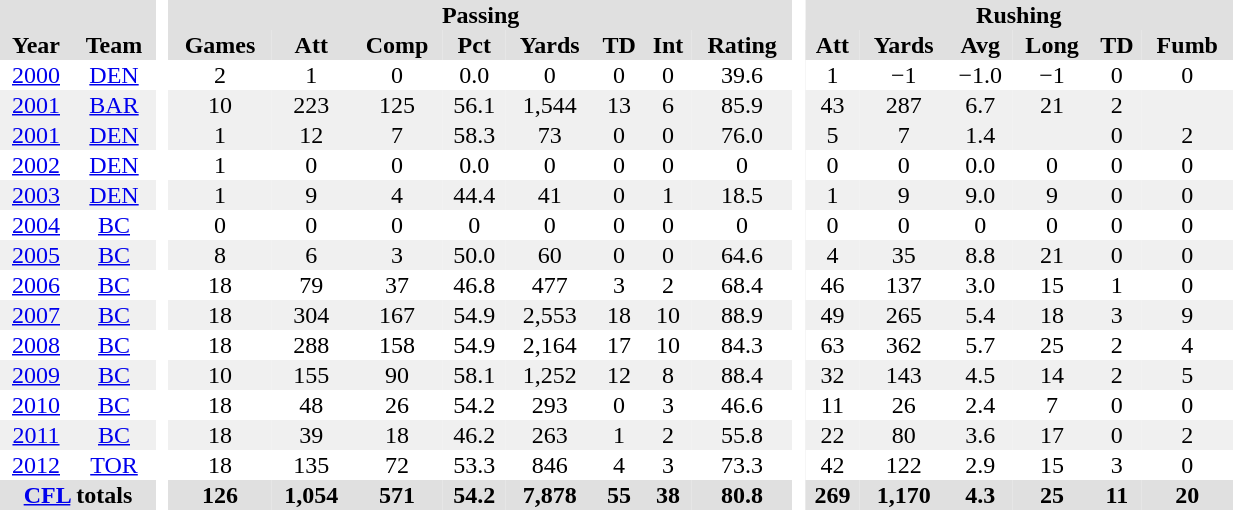<table BORDER="0" CELLPADDING="1" CELLSPACING="0" width="65%" style="text-align:center">
<tr bgcolor="#e0e0e0">
<th colspan="2"></th>
<th rowspan="99" bgcolor="#ffffff"> </th>
<th colspan="8">Passing</th>
<th rowspan="99" bgcolor="#ffffff"> </th>
<th colspan="6">Rushing</th>
</tr>
<tr bgcolor="#e0e0e0">
<th>Year</th>
<th>Team</th>
<th>Games</th>
<th>Att</th>
<th>Comp</th>
<th>Pct</th>
<th>Yards</th>
<th>TD</th>
<th>Int</th>
<th>Rating</th>
<th>Att</th>
<th>Yards</th>
<th>Avg</th>
<th>Long</th>
<th>TD</th>
<th>Fumb</th>
</tr>
<tr ALIGN="center">
<td><a href='#'>2000</a></td>
<td><a href='#'>DEN</a></td>
<td>2</td>
<td>1</td>
<td>0</td>
<td>0.0</td>
<td>0</td>
<td>0</td>
<td>0</td>
<td>39.6</td>
<td>1</td>
<td>−1</td>
<td>−1.0</td>
<td>−1</td>
<td>0</td>
<td>0</td>
</tr>
<tr ALIGN="center" bgcolor="#f0f0f0">
<td><a href='#'>2001</a></td>
<td><a href='#'>BAR</a></td>
<td>10</td>
<td>223</td>
<td>125</td>
<td>56.1</td>
<td>1,544</td>
<td>13</td>
<td>6</td>
<td>85.9</td>
<td>43</td>
<td>287</td>
<td>6.7</td>
<td>21</td>
<td>2</td>
<td></td>
</tr>
<tr ALIGN="center" bgcolor="#f0f0f0">
<td><a href='#'>2001</a></td>
<td><a href='#'>DEN</a></td>
<td>1</td>
<td>12</td>
<td>7</td>
<td>58.3</td>
<td>73</td>
<td>0</td>
<td>0</td>
<td>76.0</td>
<td>5</td>
<td>7</td>
<td>1.4</td>
<td></td>
<td>0</td>
<td>2</td>
</tr>
<tr ALIGN="center">
<td><a href='#'>2002</a></td>
<td><a href='#'>DEN</a></td>
<td>1</td>
<td>0</td>
<td>0</td>
<td>0.0</td>
<td>0</td>
<td>0</td>
<td>0</td>
<td>0</td>
<td>0</td>
<td>0</td>
<td>0.0</td>
<td>0</td>
<td>0</td>
<td>0</td>
</tr>
<tr ALIGN="center" bgcolor="#f0f0f0">
<td><a href='#'>2003</a></td>
<td><a href='#'>DEN</a></td>
<td>1</td>
<td>9</td>
<td>4</td>
<td>44.4</td>
<td>41</td>
<td>0</td>
<td>1</td>
<td>18.5</td>
<td>1</td>
<td>9</td>
<td>9.0</td>
<td>9</td>
<td>0</td>
<td>0</td>
</tr>
<tr ALIGN="center">
<td><a href='#'>2004</a></td>
<td><a href='#'>BC</a></td>
<td>0</td>
<td>0</td>
<td>0</td>
<td>0</td>
<td>0</td>
<td>0</td>
<td>0</td>
<td>0</td>
<td>0</td>
<td>0</td>
<td>0</td>
<td>0</td>
<td>0</td>
<td>0</td>
</tr>
<tr ALIGN="center" bgcolor="#f0f0f0">
<td><a href='#'>2005</a></td>
<td><a href='#'>BC</a></td>
<td>8</td>
<td>6</td>
<td>3</td>
<td>50.0</td>
<td>60</td>
<td>0</td>
<td>0</td>
<td>64.6</td>
<td>4</td>
<td>35</td>
<td>8.8</td>
<td>21</td>
<td>0</td>
<td>0</td>
</tr>
<tr ALIGN="center">
<td><a href='#'>2006</a></td>
<td><a href='#'>BC</a></td>
<td>18</td>
<td>79</td>
<td>37</td>
<td>46.8</td>
<td>477</td>
<td>3</td>
<td>2</td>
<td>68.4</td>
<td>46</td>
<td>137</td>
<td>3.0</td>
<td>15</td>
<td>1</td>
<td>0</td>
</tr>
<tr ALIGN="center" bgcolor="#f0f0f0">
<td><a href='#'>2007</a></td>
<td><a href='#'>BC</a></td>
<td>18</td>
<td>304</td>
<td>167</td>
<td>54.9</td>
<td>2,553</td>
<td>18</td>
<td>10</td>
<td>88.9</td>
<td>49</td>
<td>265</td>
<td>5.4</td>
<td>18</td>
<td>3</td>
<td>9</td>
</tr>
<tr ALIGN="center">
<td><a href='#'>2008</a></td>
<td><a href='#'>BC</a></td>
<td>18</td>
<td>288</td>
<td>158</td>
<td>54.9</td>
<td>2,164</td>
<td>17</td>
<td>10</td>
<td>84.3</td>
<td>63</td>
<td>362</td>
<td>5.7</td>
<td>25</td>
<td>2</td>
<td>4</td>
</tr>
<tr ALIGN="center" bgcolor="#f0f0f0">
<td><a href='#'>2009</a></td>
<td><a href='#'>BC</a></td>
<td>10</td>
<td>155</td>
<td>90</td>
<td>58.1</td>
<td>1,252</td>
<td>12</td>
<td>8</td>
<td>88.4</td>
<td>32</td>
<td>143</td>
<td>4.5</td>
<td>14</td>
<td>2</td>
<td>5</td>
</tr>
<tr ALIGN="center">
<td><a href='#'>2010</a></td>
<td><a href='#'>BC</a></td>
<td>18</td>
<td>48</td>
<td>26</td>
<td>54.2</td>
<td>293</td>
<td>0</td>
<td>3</td>
<td>46.6</td>
<td>11</td>
<td>26</td>
<td>2.4</td>
<td>7</td>
<td>0</td>
<td>0</td>
</tr>
<tr ALIGN="center" bgcolor="#f0f0f0">
<td><a href='#'>2011</a></td>
<td><a href='#'>BC</a></td>
<td>18</td>
<td>39</td>
<td>18</td>
<td>46.2</td>
<td>263</td>
<td>1</td>
<td>2</td>
<td>55.8</td>
<td>22</td>
<td>80</td>
<td>3.6</td>
<td>17</td>
<td>0</td>
<td>2</td>
</tr>
<tr ALIGN="center">
<td><a href='#'>2012</a></td>
<td><a href='#'>TOR</a></td>
<td>18</td>
<td>135</td>
<td>72</td>
<td>53.3</td>
<td>846</td>
<td>4</td>
<td>3</td>
<td>73.3</td>
<td>42</td>
<td>122</td>
<td>2.9</td>
<td>15</td>
<td>3</td>
<td>0</td>
</tr>
<tr bgcolor="#e0e0e0">
<th colspan="2"><a href='#'>CFL</a> totals</th>
<th>126</th>
<th>1,054</th>
<th>571</th>
<th>54.2</th>
<th>7,878</th>
<th>55</th>
<th>38</th>
<th>80.8</th>
<th>269</th>
<th>1,170</th>
<th>4.3</th>
<th>25</th>
<th>11</th>
<th>20</th>
</tr>
</table>
